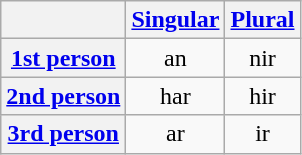<table class="wikitable">
<tr>
<th></th>
<th><a href='#'>Singular</a></th>
<th><a href='#'>Plural</a></th>
</tr>
<tr align="center">
<th><a href='#'>1st person</a></th>
<td>an</td>
<td>nir</td>
</tr>
<tr align="center">
<th><a href='#'>2nd person</a></th>
<td>har</td>
<td>hir</td>
</tr>
<tr align="center">
<th><a href='#'>3rd person</a></th>
<td>ar</td>
<td>ir</td>
</tr>
</table>
